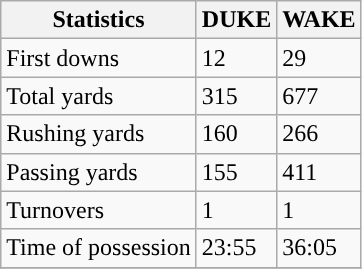<table class="wikitable" style="float: left;">
<tr>
<th>Statistics</th>
<th>DUKE</th>
<th>WAKE</th>
</tr>
<tr>
<td>First downs</td>
<td>12</td>
<td>29</td>
</tr>
<tr>
<td>Total yards</td>
<td>315</td>
<td>677</td>
</tr>
<tr>
<td>Rushing yards</td>
<td>160</td>
<td>266</td>
</tr>
<tr>
<td>Passing yards</td>
<td>155</td>
<td>411</td>
</tr>
<tr>
<td>Turnovers</td>
<td>1</td>
<td>1</td>
</tr>
<tr>
<td>Time of possession</td>
<td>23:55</td>
<td>36:05</td>
</tr>
<tr>
</tr>
</table>
